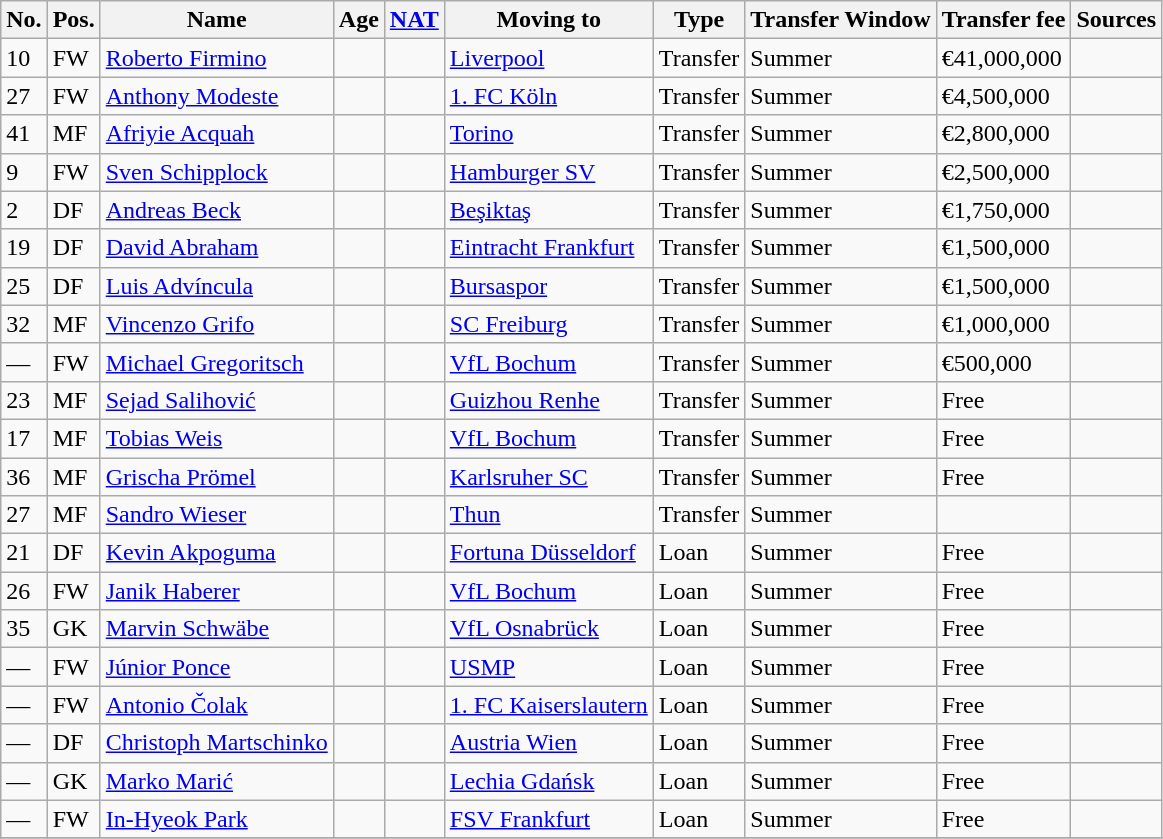<table class="wikitable">
<tr>
<th>No.</th>
<th>Pos.</th>
<th>Name</th>
<th>Age</th>
<th><a href='#'>NAT</a></th>
<th>Moving to</th>
<th>Type</th>
<th>Transfer Window</th>
<th>Transfer fee</th>
<th>Sources</th>
</tr>
<tr>
<td>10</td>
<td>FW</td>
<td><a href='#'>Roberto Firmino</a></td>
<td></td>
<td></td>
<td><a href='#'>Liverpool</a></td>
<td>Transfer</td>
<td>Summer</td>
<td>€41,000,000</td>
<td></td>
</tr>
<tr>
<td>27</td>
<td>FW</td>
<td><a href='#'>Anthony Modeste</a></td>
<td></td>
<td></td>
<td><a href='#'>1. FC Köln</a></td>
<td>Transfer</td>
<td>Summer</td>
<td>€4,500,000</td>
<td></td>
</tr>
<tr>
<td>41</td>
<td>MF</td>
<td><a href='#'>Afriyie Acquah</a></td>
<td></td>
<td></td>
<td><a href='#'>Torino</a></td>
<td>Transfer</td>
<td>Summer</td>
<td>€2,800,000</td>
<td></td>
</tr>
<tr>
<td>9</td>
<td>FW</td>
<td><a href='#'>Sven Schipplock</a></td>
<td></td>
<td></td>
<td><a href='#'>Hamburger SV</a></td>
<td>Transfer</td>
<td>Summer</td>
<td>€2,500,000</td>
<td></td>
</tr>
<tr>
<td>2</td>
<td>DF</td>
<td><a href='#'>Andreas Beck</a></td>
<td></td>
<td></td>
<td><a href='#'>Beşiktaş</a></td>
<td>Transfer</td>
<td>Summer</td>
<td>€1,750,000</td>
<td></td>
</tr>
<tr>
<td>19</td>
<td>DF</td>
<td><a href='#'>David Abraham</a></td>
<td></td>
<td></td>
<td><a href='#'>Eintracht Frankfurt</a></td>
<td>Transfer</td>
<td>Summer</td>
<td>€1,500,000</td>
<td></td>
</tr>
<tr>
<td>25</td>
<td>DF</td>
<td><a href='#'>Luis Advíncula</a></td>
<td></td>
<td></td>
<td><a href='#'>Bursaspor</a></td>
<td>Transfer</td>
<td>Summer</td>
<td>€1,500,000</td>
<td></td>
</tr>
<tr>
<td>32</td>
<td>MF</td>
<td><a href='#'>Vincenzo Grifo</a></td>
<td></td>
<td></td>
<td><a href='#'>SC Freiburg</a></td>
<td>Transfer</td>
<td>Summer</td>
<td>€1,000,000</td>
<td></td>
</tr>
<tr>
<td>—</td>
<td>FW</td>
<td><a href='#'>Michael Gregoritsch</a></td>
<td></td>
<td></td>
<td><a href='#'>VfL Bochum</a></td>
<td>Transfer</td>
<td>Summer</td>
<td>€500,000</td>
<td></td>
</tr>
<tr>
<td>23</td>
<td>MF</td>
<td><a href='#'>Sejad Salihović</a></td>
<td></td>
<td></td>
<td><a href='#'>Guizhou Renhe</a></td>
<td>Transfer</td>
<td>Summer</td>
<td>Free</td>
<td></td>
</tr>
<tr>
<td>17</td>
<td>MF</td>
<td><a href='#'>Tobias Weis</a></td>
<td></td>
<td></td>
<td><a href='#'>VfL Bochum</a></td>
<td>Transfer</td>
<td>Summer</td>
<td>Free</td>
<td></td>
</tr>
<tr>
<td>36</td>
<td>MF</td>
<td><a href='#'>Grischa Prömel</a></td>
<td></td>
<td></td>
<td><a href='#'>Karlsruher SC</a></td>
<td>Transfer</td>
<td>Summer</td>
<td>Free</td>
<td></td>
</tr>
<tr>
<td>27</td>
<td>MF</td>
<td><a href='#'>Sandro Wieser</a></td>
<td></td>
<td></td>
<td><a href='#'>Thun</a></td>
<td>Transfer</td>
<td>Summer</td>
<td></td>
<td></td>
</tr>
<tr>
<td>21</td>
<td>DF</td>
<td><a href='#'>Kevin Akpoguma</a></td>
<td></td>
<td></td>
<td><a href='#'>Fortuna Düsseldorf</a></td>
<td>Loan</td>
<td>Summer</td>
<td>Free</td>
<td></td>
</tr>
<tr>
<td>26</td>
<td>FW</td>
<td><a href='#'>Janik Haberer</a></td>
<td></td>
<td></td>
<td><a href='#'>VfL Bochum</a></td>
<td>Loan</td>
<td>Summer</td>
<td>Free</td>
<td></td>
</tr>
<tr>
<td>35</td>
<td>GK</td>
<td><a href='#'>Marvin Schwäbe</a></td>
<td></td>
<td></td>
<td><a href='#'>VfL Osnabrück</a></td>
<td>Loan</td>
<td>Summer</td>
<td>Free</td>
<td></td>
</tr>
<tr>
<td>—</td>
<td>FW</td>
<td><a href='#'>Júnior Ponce</a></td>
<td></td>
<td></td>
<td><a href='#'>USMP</a></td>
<td>Loan</td>
<td>Summer</td>
<td>Free</td>
<td></td>
</tr>
<tr>
<td>—</td>
<td>FW</td>
<td><a href='#'>Antonio Čolak</a></td>
<td></td>
<td></td>
<td><a href='#'>1. FC Kaiserslautern</a></td>
<td>Loan</td>
<td>Summer</td>
<td>Free</td>
<td></td>
</tr>
<tr>
<td>—</td>
<td>DF</td>
<td><a href='#'>Christoph Martschinko</a></td>
<td></td>
<td></td>
<td><a href='#'>Austria Wien</a></td>
<td>Loan</td>
<td>Summer</td>
<td>Free</td>
<td></td>
</tr>
<tr>
<td>—</td>
<td>GK</td>
<td><a href='#'>Marko Marić</a></td>
<td></td>
<td></td>
<td><a href='#'>Lechia Gdańsk</a></td>
<td>Loan</td>
<td>Summer</td>
<td>Free</td>
<td></td>
</tr>
<tr>
<td>—</td>
<td>FW</td>
<td><a href='#'>In-Hyeok Park</a></td>
<td></td>
<td></td>
<td><a href='#'>FSV Frankfurt</a></td>
<td>Loan</td>
<td>Summer</td>
<td>Free</td>
<td></td>
</tr>
<tr>
</tr>
</table>
